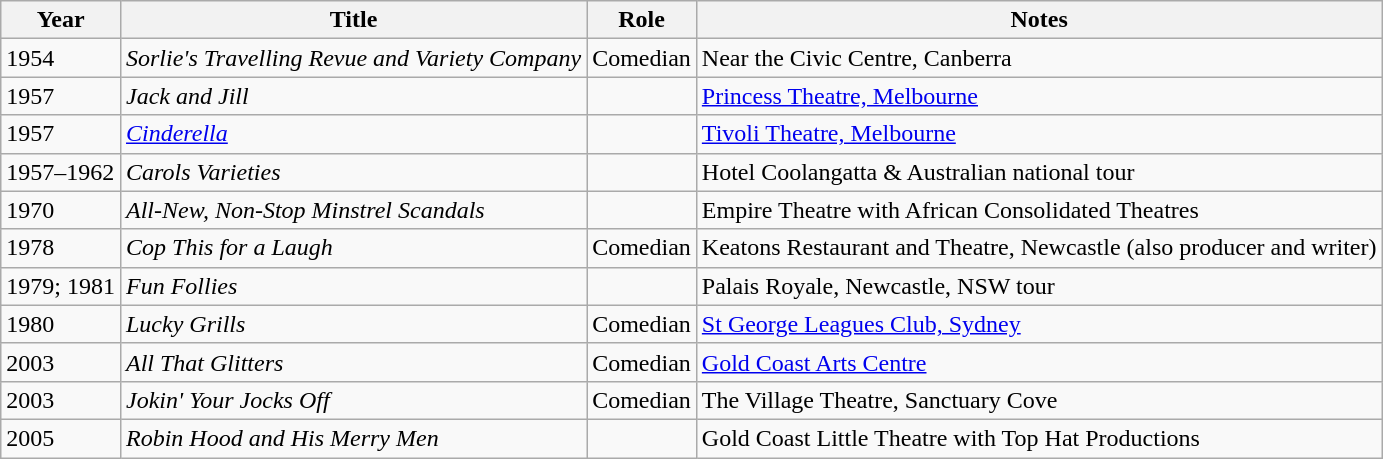<table class=wikitable>
<tr>
<th>Year</th>
<th>Title</th>
<th>Role</th>
<th>Notes</th>
</tr>
<tr>
<td>1954</td>
<td><em>Sorlie's Travelling Revue and Variety Company</em></td>
<td>Comedian</td>
<td>Near the Civic Centre, Canberra</td>
</tr>
<tr>
<td>1957</td>
<td><em>Jack and Jill</em></td>
<td></td>
<td><a href='#'>Princess Theatre, Melbourne</a></td>
</tr>
<tr>
<td>1957</td>
<td><em><a href='#'>Cinderella</a></em></td>
<td></td>
<td><a href='#'>Tivoli Theatre, Melbourne</a></td>
</tr>
<tr>
<td>1957–1962</td>
<td><em>Carols Varieties</em></td>
<td></td>
<td>Hotel Coolangatta & Australian national tour</td>
</tr>
<tr>
<td>1970</td>
<td><em>All-New, Non-Stop Minstrel Scandals</em></td>
<td></td>
<td>Empire Theatre with African Consolidated Theatres</td>
</tr>
<tr>
<td>1978</td>
<td><em>Cop This for a Laugh</em></td>
<td>Comedian</td>
<td>Keatons Restaurant and Theatre, Newcastle (also producer and writer)</td>
</tr>
<tr>
<td>1979; 1981</td>
<td><em>Fun Follies</em></td>
<td></td>
<td>Palais Royale, Newcastle, NSW tour</td>
</tr>
<tr>
<td>1980</td>
<td><em>Lucky Grills</em></td>
<td>Comedian</td>
<td><a href='#'>St George Leagues Club, Sydney</a></td>
</tr>
<tr>
<td>2003</td>
<td><em>All That Glitters</em></td>
<td>Comedian</td>
<td><a href='#'>Gold Coast Arts Centre</a></td>
</tr>
<tr>
<td>2003</td>
<td><em>Jokin' Your Jocks Off</em></td>
<td>Comedian</td>
<td>The Village Theatre, Sanctuary Cove</td>
</tr>
<tr>
<td>2005</td>
<td><em>Robin Hood and His Merry Men</em></td>
<td></td>
<td>Gold Coast Little Theatre with Top Hat Productions</td>
</tr>
</table>
